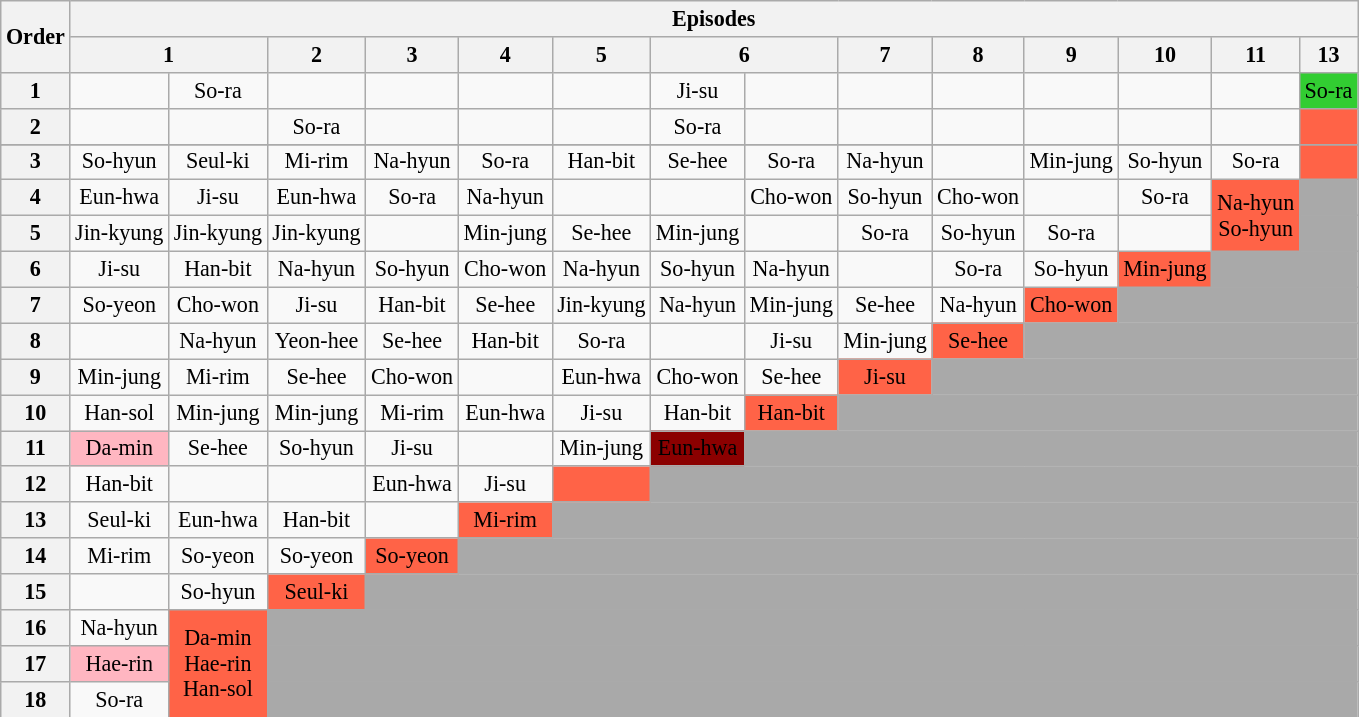<table class="wikitable" style="text-align:center; font-size:92%">
<tr>
<th rowspan=2>Order</th>
<th colspan=14>Episodes</th>
</tr>
<tr>
<th colspan="2">1</th>
<th>2</th>
<th>3</th>
<th>4</th>
<th>5</th>
<th colspan="2">6</th>
<th>7</th>
<th>8</th>
<th>9</th>
<th>10</th>
<th>11</th>
<th>13</th>
</tr>
<tr>
<th>1</th>
<td></td>
<td>So-ra</td>
<td></td>
<td></td>
<td></td>
<td></td>
<td>Ji-su</td>
<td></td>
<td></td>
<td></td>
<td></td>
<td></td>
<td></td>
<td style="background:limegreen;">So-ra</td>
</tr>
<tr>
<th>2</th>
<td></td>
<td></td>
<td>So-ra</td>
<td></td>
<td></td>
<td></td>
<td>So-ra</td>
<td></td>
<td></td>
<td></td>
<td></td>
<td></td>
<td></td>
<td style="background:tomato;"></td>
</tr>
<tr>
</tr>
<tr>
<th>3</th>
<td>So-hyun</td>
<td>Seul-ki</td>
<td>Mi-rim</td>
<td>Na-hyun</td>
<td>So-ra</td>
<td>Han-bit</td>
<td>Se-hee</td>
<td>So-ra</td>
<td>Na-hyun</td>
<td></td>
<td>Min-jung</td>
<td>So-hyun</td>
<td>So-ra</td>
<td style="background:tomato;"></td>
</tr>
<tr>
<th>4</th>
<td>Eun-hwa</td>
<td>Ji-su</td>
<td>Eun-hwa</td>
<td>So-ra</td>
<td>Na-hyun</td>
<td></td>
<td></td>
<td>Cho-won</td>
<td>So-hyun</td>
<td>Cho-won</td>
<td></td>
<td>So-ra</td>
<td rowspan="2" style="background:tomato;">Na-hyun<br>So-hyun</td>
<td style="background:darkgray;" colspan="1"></td>
</tr>
<tr>
<th>5</th>
<td>Jin-kyung</td>
<td>Jin-kyung</td>
<td>Jin-kyung</td>
<td></td>
<td>Min-jung</td>
<td>Se-hee</td>
<td>Min-jung</td>
<td></td>
<td>So-ra</td>
<td>So-hyun</td>
<td>So-ra</td>
<td></td>
<td style="background:darkgray;" colspan="1"></td>
</tr>
<tr>
<th>6</th>
<td>Ji-su</td>
<td>Han-bit</td>
<td>Na-hyun</td>
<td>So-hyun</td>
<td>Cho-won</td>
<td>Na-hyun</td>
<td>So-hyun</td>
<td>Na-hyun</td>
<td></td>
<td>So-ra</td>
<td>So-hyun</td>
<td style="background:tomato;">Min-jung</td>
<td style="background:darkgray;" colspan="3"></td>
</tr>
<tr>
<th>7</th>
<td>So-yeon</td>
<td>Cho-won</td>
<td>Ji-su</td>
<td>Han-bit</td>
<td>Se-hee</td>
<td>Jin-kyung</td>
<td>Na-hyun</td>
<td>Min-jung</td>
<td>Se-hee</td>
<td>Na-hyun</td>
<td style="background:tomato;">Cho-won</td>
<td style="background:darkgray;" colspan="4"></td>
</tr>
<tr>
<th>8</th>
<td></td>
<td>Na-hyun</td>
<td>Yeon-hee</td>
<td>Se-hee</td>
<td>Han-bit</td>
<td>So-ra</td>
<td></td>
<td>Ji-su</td>
<td>Min-jung</td>
<td style="background:tomato;">Se-hee</td>
<td style="background:darkgray;" colspan="5"></td>
</tr>
<tr>
<th>9</th>
<td>Min-jung</td>
<td>Mi-rim</td>
<td>Se-hee</td>
<td>Cho-won</td>
<td></td>
<td>Eun-hwa</td>
<td>Cho-won</td>
<td>Se-hee</td>
<td style="background:tomato;">Ji-su</td>
<td style="background:darkgray;" colspan="6"></td>
</tr>
<tr>
<th>10</th>
<td>Han-sol</td>
<td>Min-jung</td>
<td>Min-jung</td>
<td>Mi-rim</td>
<td>Eun-hwa</td>
<td>Ji-su</td>
<td>Han-bit</td>
<td style="background:tomato;">Han-bit</td>
<td style="background:darkgray;" colspan="7"></td>
</tr>
<tr>
<th>11</th>
<td style="background:lightpink">Da-min</td>
<td>Se-hee</td>
<td>So-hyun</td>
<td>Ji-su</td>
<td></td>
<td>Min-jung</td>
<td bgcolor="darkred"><span>Eun-hwa</span></td>
<td style="background:darkgray;" colspan="8"></td>
</tr>
<tr>
<th>12</th>
<td>Han-bit</td>
<td></td>
<td></td>
<td>Eun-hwa</td>
<td>Ji-su</td>
<td style="background:tomato;"></td>
<td style="background:darkgray;" colspan="9"></td>
</tr>
<tr>
<th>13</th>
<td>Seul-ki</td>
<td>Eun-hwa</td>
<td>Han-bit</td>
<td></td>
<td style="background:tomato;">Mi-rim</td>
<td style="background:darkgray;" colspan="10"></td>
</tr>
<tr>
<th>14</th>
<td>Mi-rim</td>
<td>So-yeon</td>
<td>So-yeon</td>
<td style="background:tomato;">So-yeon</td>
<td style="background:darkgray;" colspan="11"></td>
</tr>
<tr>
<th>15</th>
<td></td>
<td>So-hyun</td>
<td style="background:tomato;">Seul-ki</td>
<td style="background:darkgray;" colspan="12"></td>
</tr>
<tr>
<th>16</th>
<td>Na-hyun</td>
<td rowspan="3" style="background:tomato;">Da-min<br>Hae-rin<br>Han-sol</td>
<td style="background:darkgray;" colspan="13"></td>
</tr>
<tr>
<th>17</th>
<td style="background:lightpink">Hae-rin</td>
<td style="background:darkgray;" colspan="12"></td>
</tr>
<tr>
<th>18</th>
<td>So-ra</td>
<td style="background:darkgray;" colspan="12"></td>
</tr>
</table>
